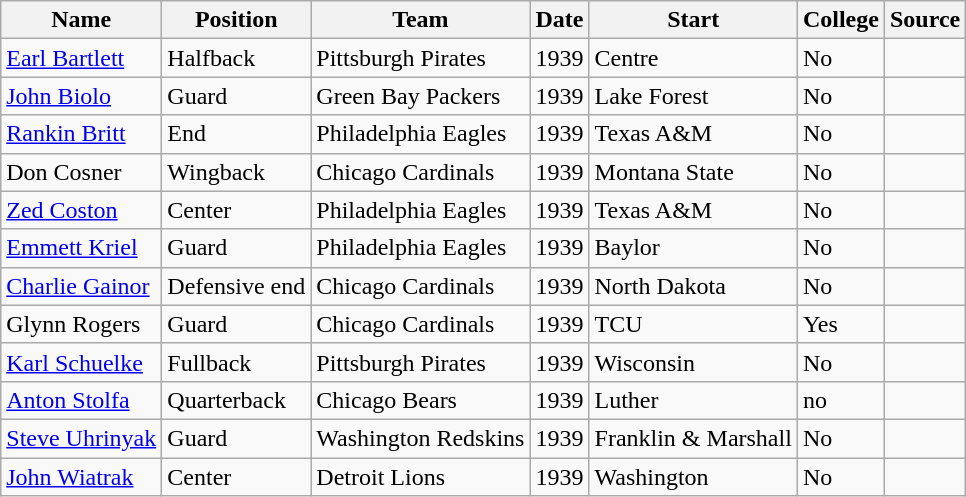<table class="wikitable sortable">
<tr>
<th>Name</th>
<th>Position</th>
<th>Team</th>
<th>Date</th>
<th>Start</th>
<th>College</th>
<th>Source</th>
</tr>
<tr>
<td><a href='#'>Earl Bartlett</a></td>
<td>Halfback</td>
<td>Pittsburgh Pirates</td>
<td>1939</td>
<td>Centre</td>
<td>No</td>
<td></td>
</tr>
<tr>
<td><a href='#'>John Biolo</a></td>
<td>Guard</td>
<td>Green Bay Packers</td>
<td>1939</td>
<td>Lake Forest</td>
<td>No</td>
<td></td>
</tr>
<tr>
<td><a href='#'>Rankin Britt</a></td>
<td>End</td>
<td>Philadelphia Eagles</td>
<td>1939</td>
<td>Texas A&M</td>
<td>No</td>
<td></td>
</tr>
<tr>
<td>Don Cosner</td>
<td>Wingback</td>
<td>Chicago Cardinals</td>
<td>1939</td>
<td>Montana State</td>
<td>No</td>
<td></td>
</tr>
<tr>
<td><a href='#'>Zed Coston</a></td>
<td>Center</td>
<td>Philadelphia Eagles</td>
<td>1939</td>
<td>Texas A&M</td>
<td>No</td>
<td></td>
</tr>
<tr>
<td><a href='#'>Emmett Kriel</a></td>
<td>Guard</td>
<td>Philadelphia Eagles</td>
<td>1939</td>
<td>Baylor</td>
<td>No</td>
<td></td>
</tr>
<tr>
<td><a href='#'>Charlie Gainor</a></td>
<td>Defensive end</td>
<td>Chicago Cardinals</td>
<td>1939</td>
<td>North Dakota</td>
<td>No</td>
<td></td>
</tr>
<tr>
<td>Glynn Rogers</td>
<td>Guard</td>
<td>Chicago Cardinals</td>
<td>1939</td>
<td>TCU</td>
<td>Yes</td>
<td></td>
</tr>
<tr>
<td><a href='#'>Karl Schuelke</a></td>
<td>Fullback</td>
<td>Pittsburgh Pirates</td>
<td>1939</td>
<td>Wisconsin</td>
<td>No</td>
<td></td>
</tr>
<tr>
<td><a href='#'>Anton Stolfa</a></td>
<td>Quarterback</td>
<td>Chicago Bears</td>
<td>1939</td>
<td>Luther</td>
<td>no</td>
<td></td>
</tr>
<tr>
<td><a href='#'>Steve Uhrinyak</a></td>
<td>Guard</td>
<td>Washington Redskins</td>
<td>1939</td>
<td>Franklin & Marshall</td>
<td>No</td>
<td></td>
</tr>
<tr>
<td><a href='#'>John Wiatrak</a></td>
<td>Center</td>
<td>Detroit Lions</td>
<td>1939</td>
<td>Washington</td>
<td>No</td>
<td></td>
</tr>
</table>
